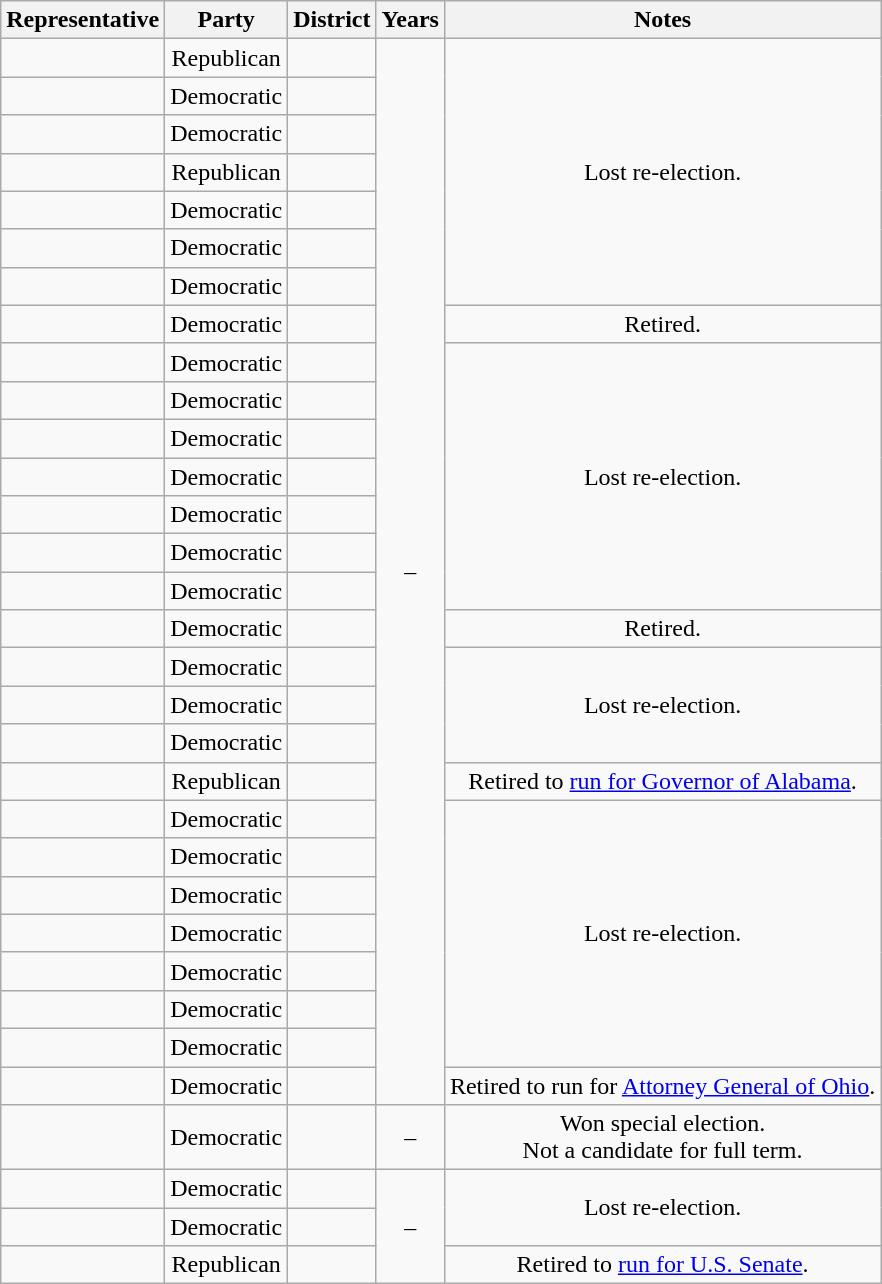<table class="wikitable sortable" style="text-align:center">
<tr valign=bottom>
<th>Representative</th>
<th>Party</th>
<th>District</th>
<th>Years</th>
<th>Notes</th>
</tr>
<tr>
<td align=left></td>
<td>Republican</td>
<td></td>
<td rowspan="28" nowrap=""> –<br></td>
<td rowspan="7">Lost re-election.</td>
</tr>
<tr>
<td align=left></td>
<td>Democratic</td>
<td></td>
</tr>
<tr>
<td align=left></td>
<td>Democratic</td>
<td></td>
</tr>
<tr>
<td align=left></td>
<td>Republican</td>
<td></td>
</tr>
<tr>
<td align=left></td>
<td>Democratic</td>
<td></td>
</tr>
<tr>
<td align=left></td>
<td>Democratic</td>
<td></td>
</tr>
<tr>
<td align=left></td>
<td>Democratic</td>
<td></td>
</tr>
<tr>
<td align=left></td>
<td>Democratic</td>
<td></td>
<td>Retired.</td>
</tr>
<tr>
<td align=left></td>
<td>Democratic</td>
<td></td>
<td rowspan="7">Lost re-election.</td>
</tr>
<tr>
<td align=left></td>
<td>Democratic</td>
<td></td>
</tr>
<tr>
<td align=left></td>
<td>Democratic</td>
<td></td>
</tr>
<tr>
<td align=left></td>
<td>Democratic</td>
<td></td>
</tr>
<tr>
<td align=left></td>
<td>Democratic</td>
<td></td>
</tr>
<tr>
<td align=left></td>
<td>Democratic</td>
<td></td>
</tr>
<tr>
<td align=left></td>
<td>Democratic</td>
<td></td>
</tr>
<tr>
<td align=left></td>
<td>Democratic</td>
<td></td>
<td>Retired.</td>
</tr>
<tr>
<td align=left></td>
<td>Democratic</td>
<td></td>
<td rowspan="3">Lost re-election.</td>
</tr>
<tr>
<td align=left></td>
<td>Democratic</td>
<td></td>
</tr>
<tr>
<td align=left></td>
<td>Democratic</td>
<td></td>
</tr>
<tr>
<td align=left></td>
<td>Republican</td>
<td></td>
<td>Retired to <a href='#'>run for Governor of Alabama</a>.</td>
</tr>
<tr>
<td align=left></td>
<td>Democratic</td>
<td></td>
<td rowspan="7">Lost re-election.</td>
</tr>
<tr>
<td align=left></td>
<td>Democratic</td>
<td></td>
</tr>
<tr>
<td align=left></td>
<td>Democratic</td>
<td></td>
</tr>
<tr>
<td align=left></td>
<td>Democratic</td>
<td></td>
</tr>
<tr>
<td align=left></td>
<td>Democratic</td>
<td></td>
</tr>
<tr>
<td align=left></td>
<td>Democratic</td>
<td></td>
</tr>
<tr>
<td align=left></td>
<td>Democratic</td>
<td></td>
</tr>
<tr>
<td align=left></td>
<td>Democratic</td>
<td></td>
<td>Retired to run for <a href='#'>Attorney General of Ohio</a>.</td>
</tr>
<tr>
<td align=left></td>
<td>Democratic</td>
<td></td>
<td nowrap> –<br></td>
<td>Won special election.<br>Not a candidate for full term.</td>
</tr>
<tr>
<td align=left></td>
<td>Democratic</td>
<td></td>
<td rowspan="3" nowrap=""> –<br></td>
<td rowspan="2">Lost re-election.</td>
</tr>
<tr>
<td align=left></td>
<td>Democratic</td>
<td></td>
</tr>
<tr>
<td align=left></td>
<td>Republican</td>
<td></td>
<td>Retired to <a href='#'>run for U.S. Senate</a>.</td>
</tr>
</table>
